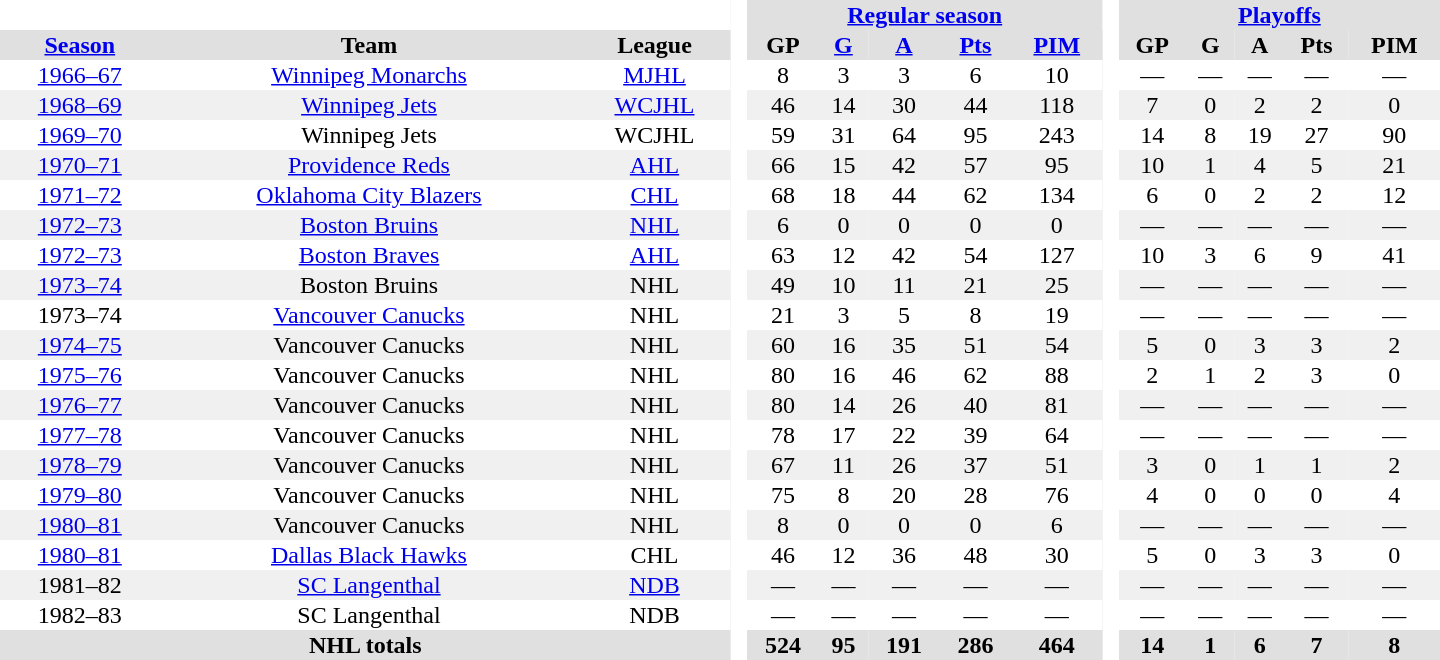<table border="0" cellpadding="1" cellspacing="0" style="text-align:center; width:60em">
<tr bgcolor="#e0e0e0">
<th colspan="3" bgcolor="#ffffff"> </th>
<th rowspan="99" bgcolor="#ffffff"> </th>
<th colspan="5"><a href='#'>Regular season</a></th>
<th rowspan="99" bgcolor="#ffffff"> </th>
<th colspan="5"><a href='#'>Playoffs</a></th>
</tr>
<tr bgcolor="#e0e0e0">
<th><a href='#'>Season</a></th>
<th>Team</th>
<th>League</th>
<th>GP</th>
<th><a href='#'>G</a></th>
<th><a href='#'>A</a></th>
<th><a href='#'>Pts</a></th>
<th><a href='#'>PIM</a></th>
<th>GP</th>
<th>G</th>
<th>A</th>
<th>Pts</th>
<th>PIM</th>
</tr>
<tr>
<td><a href='#'>1966–67</a></td>
<td><a href='#'>Winnipeg Monarchs</a></td>
<td><a href='#'>MJHL</a></td>
<td>8</td>
<td>3</td>
<td>3</td>
<td>6</td>
<td>10</td>
<td>—</td>
<td>—</td>
<td>—</td>
<td>—</td>
<td>—</td>
</tr>
<tr bgcolor="#f0f0f0">
<td><a href='#'>1968–69</a></td>
<td><a href='#'>Winnipeg Jets</a></td>
<td><a href='#'>WCJHL</a></td>
<td>46</td>
<td>14</td>
<td>30</td>
<td>44</td>
<td>118</td>
<td>7</td>
<td>0</td>
<td>2</td>
<td>2</td>
<td>0</td>
</tr>
<tr>
<td><a href='#'>1969–70</a></td>
<td>Winnipeg Jets</td>
<td>WCJHL</td>
<td>59</td>
<td>31</td>
<td>64</td>
<td>95</td>
<td>243</td>
<td>14</td>
<td>8</td>
<td>19</td>
<td>27</td>
<td>90</td>
</tr>
<tr bgcolor="#f0f0f0">
<td><a href='#'>1970–71</a></td>
<td><a href='#'>Providence Reds</a></td>
<td><a href='#'>AHL</a></td>
<td>66</td>
<td>15</td>
<td>42</td>
<td>57</td>
<td>95</td>
<td>10</td>
<td>1</td>
<td>4</td>
<td>5</td>
<td>21</td>
</tr>
<tr>
<td><a href='#'>1971–72</a></td>
<td><a href='#'>Oklahoma City Blazers</a></td>
<td><a href='#'>CHL</a></td>
<td>68</td>
<td>18</td>
<td>44</td>
<td>62</td>
<td>134</td>
<td>6</td>
<td>0</td>
<td>2</td>
<td>2</td>
<td>12</td>
</tr>
<tr bgcolor="#f0f0f0">
<td><a href='#'>1972–73</a></td>
<td><a href='#'>Boston Bruins</a></td>
<td><a href='#'>NHL</a></td>
<td>6</td>
<td>0</td>
<td>0</td>
<td>0</td>
<td>0</td>
<td>—</td>
<td>—</td>
<td>—</td>
<td>—</td>
<td>—</td>
</tr>
<tr>
<td><a href='#'>1972–73</a></td>
<td><a href='#'>Boston Braves</a></td>
<td><a href='#'>AHL</a></td>
<td>63</td>
<td>12</td>
<td>42</td>
<td>54</td>
<td>127</td>
<td>10</td>
<td>3</td>
<td>6</td>
<td>9</td>
<td>41</td>
</tr>
<tr bgcolor="#f0f0f0">
<td><a href='#'>1973–74</a></td>
<td>Boston Bruins</td>
<td>NHL</td>
<td>49</td>
<td>10</td>
<td>11</td>
<td>21</td>
<td>25</td>
<td>—</td>
<td>—</td>
<td>—</td>
<td>—</td>
<td>—</td>
</tr>
<tr>
<td>1973–74</td>
<td><a href='#'>Vancouver Canucks</a></td>
<td>NHL</td>
<td>21</td>
<td>3</td>
<td>5</td>
<td>8</td>
<td>19</td>
<td>—</td>
<td>—</td>
<td>—</td>
<td>—</td>
<td>—</td>
</tr>
<tr bgcolor="#f0f0f0">
<td><a href='#'>1974–75</a></td>
<td>Vancouver Canucks</td>
<td>NHL</td>
<td>60</td>
<td>16</td>
<td>35</td>
<td>51</td>
<td>54</td>
<td>5</td>
<td>0</td>
<td>3</td>
<td>3</td>
<td>2</td>
</tr>
<tr>
<td><a href='#'>1975–76</a></td>
<td>Vancouver Canucks</td>
<td>NHL</td>
<td>80</td>
<td>16</td>
<td>46</td>
<td>62</td>
<td>88</td>
<td>2</td>
<td>1</td>
<td>2</td>
<td>3</td>
<td>0</td>
</tr>
<tr bgcolor="#f0f0f0">
<td><a href='#'>1976–77</a></td>
<td>Vancouver Canucks</td>
<td>NHL</td>
<td>80</td>
<td>14</td>
<td>26</td>
<td>40</td>
<td>81</td>
<td>—</td>
<td>—</td>
<td>—</td>
<td>—</td>
<td>—</td>
</tr>
<tr>
<td><a href='#'>1977–78</a></td>
<td>Vancouver Canucks</td>
<td>NHL</td>
<td>78</td>
<td>17</td>
<td>22</td>
<td>39</td>
<td>64</td>
<td>—</td>
<td>—</td>
<td>—</td>
<td>—</td>
<td>—</td>
</tr>
<tr bgcolor="#f0f0f0">
<td><a href='#'>1978–79</a></td>
<td>Vancouver Canucks</td>
<td>NHL</td>
<td>67</td>
<td>11</td>
<td>26</td>
<td>37</td>
<td>51</td>
<td>3</td>
<td>0</td>
<td>1</td>
<td>1</td>
<td>2</td>
</tr>
<tr>
<td><a href='#'>1979–80</a></td>
<td>Vancouver Canucks</td>
<td>NHL</td>
<td>75</td>
<td>8</td>
<td>20</td>
<td>28</td>
<td>76</td>
<td>4</td>
<td>0</td>
<td>0</td>
<td>0</td>
<td>4</td>
</tr>
<tr bgcolor="#f0f0f0">
<td><a href='#'>1980–81</a></td>
<td>Vancouver Canucks</td>
<td>NHL</td>
<td>8</td>
<td>0</td>
<td>0</td>
<td>0</td>
<td>6</td>
<td>—</td>
<td>—</td>
<td>—</td>
<td>—</td>
<td>—</td>
</tr>
<tr>
<td><a href='#'>1980–81</a></td>
<td><a href='#'>Dallas Black Hawks</a></td>
<td>CHL</td>
<td>46</td>
<td>12</td>
<td>36</td>
<td>48</td>
<td>30</td>
<td>5</td>
<td>0</td>
<td>3</td>
<td>3</td>
<td>0</td>
</tr>
<tr bgcolor="#f0f0f0">
<td>1981–82</td>
<td><a href='#'>SC Langenthal</a></td>
<td><a href='#'>NDB</a></td>
<td>—</td>
<td>—</td>
<td>—</td>
<td>—</td>
<td>—</td>
<td>—</td>
<td>—</td>
<td>—</td>
<td>—</td>
<td>—</td>
</tr>
<tr>
<td>1982–83</td>
<td>SC Langenthal</td>
<td>NDB</td>
<td>—</td>
<td>—</td>
<td>—</td>
<td>—</td>
<td>—</td>
<td>—</td>
<td>—</td>
<td>—</td>
<td>—</td>
<td>—</td>
</tr>
<tr bgcolor="#e0e0e0">
<th colspan="3">NHL totals</th>
<th>524</th>
<th>95</th>
<th>191</th>
<th>286</th>
<th>464</th>
<th>14</th>
<th>1</th>
<th>6</th>
<th>7</th>
<th>8</th>
</tr>
</table>
